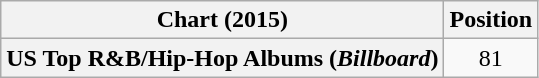<table class="wikitable plainrowheaders" style="text-align:center">
<tr>
<th scope="col">Chart (2015)</th>
<th scope="col">Position</th>
</tr>
<tr>
<th scope="row">US Top R&B/Hip-Hop Albums (<em>Billboard</em>)</th>
<td>81</td>
</tr>
</table>
